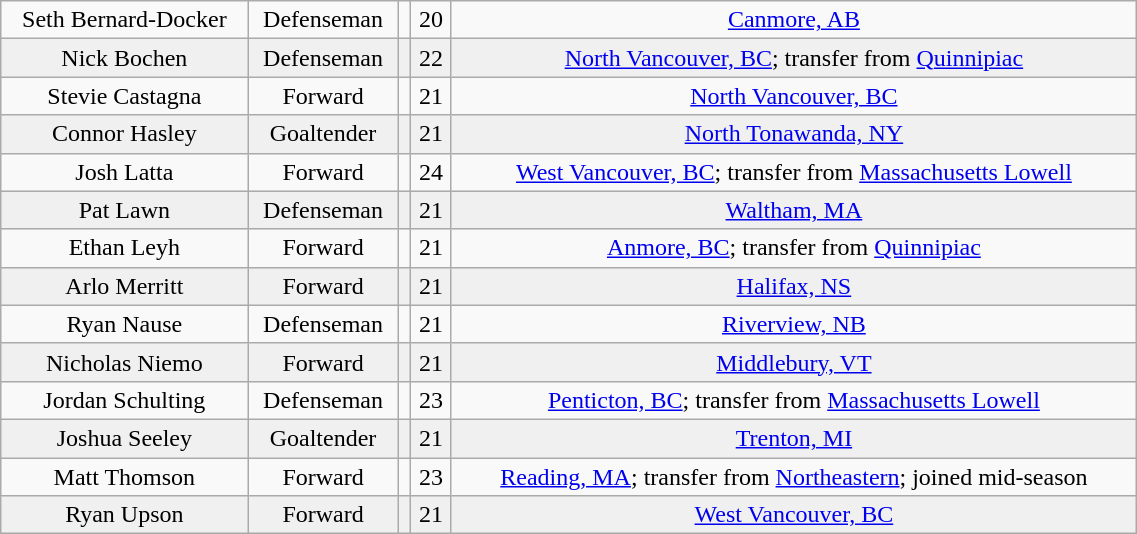<table class="wikitable" width="60%">
<tr align="center" bgcolor="">
<td>Seth Bernard-Docker</td>
<td>Defenseman</td>
<td></td>
<td>20</td>
<td><a href='#'>Canmore, AB</a></td>
</tr>
<tr align="center" bgcolor="f0f0f0">
<td>Nick Bochen</td>
<td>Defenseman</td>
<td></td>
<td>22</td>
<td><a href='#'>North Vancouver, BC</a>; transfer from <a href='#'>Quinnipiac</a></td>
</tr>
<tr align="center" bgcolor="">
<td>Stevie Castagna</td>
<td>Forward</td>
<td></td>
<td>21</td>
<td><a href='#'>North Vancouver, BC</a></td>
</tr>
<tr align="center" bgcolor="f0f0f0">
<td>Connor Hasley</td>
<td>Goaltender</td>
<td></td>
<td>21</td>
<td><a href='#'>North Tonawanda, NY</a></td>
</tr>
<tr align="center" bgcolor="">
<td>Josh Latta</td>
<td>Forward</td>
<td></td>
<td>24</td>
<td><a href='#'>West Vancouver, BC</a>; transfer from <a href='#'>Massachusetts Lowell</a></td>
</tr>
<tr align="center" bgcolor="f0f0f0">
<td>Pat Lawn</td>
<td>Defenseman</td>
<td></td>
<td>21</td>
<td><a href='#'>Waltham, MA</a></td>
</tr>
<tr align="center" bgcolor="">
<td>Ethan Leyh</td>
<td>Forward</td>
<td></td>
<td>21</td>
<td><a href='#'>Anmore, BC</a>; transfer from <a href='#'>Quinnipiac</a></td>
</tr>
<tr align="center" bgcolor="f0f0f0">
<td>Arlo Merritt</td>
<td>Forward</td>
<td></td>
<td>21</td>
<td><a href='#'>Halifax, NS</a></td>
</tr>
<tr align="center" bgcolor="">
<td>Ryan Nause</td>
<td>Defenseman</td>
<td></td>
<td>21</td>
<td><a href='#'>Riverview, NB</a></td>
</tr>
<tr align="center" bgcolor="f0f0f0">
<td>Nicholas Niemo</td>
<td>Forward</td>
<td></td>
<td>21</td>
<td><a href='#'>Middlebury, VT</a></td>
</tr>
<tr align="center" bgcolor="">
<td>Jordan Schulting</td>
<td>Defenseman</td>
<td></td>
<td>23</td>
<td><a href='#'>Penticton, BC</a>; transfer from <a href='#'>Massachusetts Lowell</a></td>
</tr>
<tr align="center" bgcolor="f0f0f0">
<td>Joshua Seeley</td>
<td>Goaltender</td>
<td></td>
<td>21</td>
<td><a href='#'>Trenton, MI</a></td>
</tr>
<tr align="center" bgcolor="">
<td>Matt Thomson</td>
<td>Forward</td>
<td></td>
<td>23</td>
<td><a href='#'>Reading, MA</a>; transfer from <a href='#'>Northeastern</a>; joined mid-season</td>
</tr>
<tr align="center" bgcolor="f0f0f0">
<td>Ryan Upson</td>
<td>Forward</td>
<td></td>
<td>21</td>
<td><a href='#'>West Vancouver, BC</a></td>
</tr>
</table>
